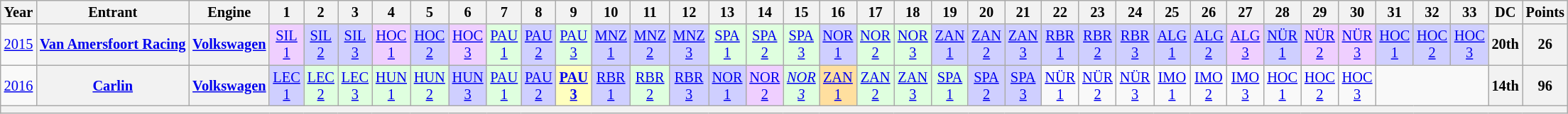<table class="wikitable" style="text-align:center; font-size:85%">
<tr>
<th>Year</th>
<th>Entrant</th>
<th>Engine</th>
<th>1</th>
<th>2</th>
<th>3</th>
<th>4</th>
<th>5</th>
<th>6</th>
<th>7</th>
<th>8</th>
<th>9</th>
<th>10</th>
<th>11</th>
<th>12</th>
<th>13</th>
<th>14</th>
<th>15</th>
<th>16</th>
<th>17</th>
<th>18</th>
<th>19</th>
<th>20</th>
<th>21</th>
<th>22</th>
<th>23</th>
<th>24</th>
<th>25</th>
<th>26</th>
<th>27</th>
<th>28</th>
<th>29</th>
<th>30</th>
<th>31</th>
<th>32</th>
<th>33</th>
<th>DC</th>
<th>Points</th>
</tr>
<tr>
<td><a href='#'>2015</a></td>
<th nowrap><a href='#'>Van Amersfoort Racing</a></th>
<th><a href='#'>Volkswagen</a></th>
<td style="background:#EFCFFF;"><a href='#'>SIL<br>1</a><br></td>
<td style="background:#CFCFFF;"><a href='#'>SIL<br>2</a><br></td>
<td style="background:#CFCFFF;"><a href='#'>SIL<br>3</a><br></td>
<td style="background:#EFCFFF;"><a href='#'>HOC<br>1</a><br></td>
<td style="background:#CFCFFF;"><a href='#'>HOC<br>2</a><br></td>
<td style="background:#EFCFFF;"><a href='#'>HOC<br>3</a><br></td>
<td style="background:#DFFFDF;"><a href='#'>PAU<br>1</a><br></td>
<td style="background:#CFCFFF;"><a href='#'>PAU<br>2</a><br></td>
<td style="background:#DFFFDF;"><a href='#'>PAU<br>3</a><br></td>
<td style="background:#CFCFFF;"><a href='#'>MNZ<br>1</a><br></td>
<td style="background:#CFCFFF;"><a href='#'>MNZ<br>2</a><br></td>
<td style="background:#CFCFFF;"><a href='#'>MNZ<br>3</a><br></td>
<td style="background:#DFFFDF;"><a href='#'>SPA<br>1</a><br></td>
<td style="background:#DFFFDF;"><a href='#'>SPA<br>2</a><br></td>
<td style="background:#DFFFDF;"><a href='#'>SPA<br>3</a><br></td>
<td style="background:#CFCFFF;"><a href='#'>NOR<br>1</a><br></td>
<td style="background:#DFFFDF;"><a href='#'>NOR<br>2</a><br></td>
<td style="background:#DFFFDF;"><a href='#'>NOR<br>3</a><br></td>
<td style="background:#CFCFFF;"><a href='#'>ZAN<br>1</a><br></td>
<td style="background:#CFCFFF;"><a href='#'>ZAN<br>2</a><br></td>
<td style="background:#CFCFFF;"><a href='#'>ZAN<br>3</a><br></td>
<td style="background:#CFCFFF;"><a href='#'>RBR<br>1</a><br></td>
<td style="background:#CFCFFF;"><a href='#'>RBR<br>2</a><br></td>
<td style="background:#CFCFFF;"><a href='#'>RBR<br>3</a><br></td>
<td style="background:#CFCFFF;"><a href='#'>ALG<br>1</a><br></td>
<td style="background:#CFCFFF;"><a href='#'>ALG<br>2</a><br></td>
<td style="background:#EFCFFF;"><a href='#'>ALG<br>3</a><br></td>
<td style="background:#CFCFFF;"><a href='#'>NÜR<br>1</a><br></td>
<td style="background:#EFCFFF;"><a href='#'>NÜR<br>2</a><br></td>
<td style="background:#EFCFFF;"><a href='#'>NÜR<br>3</a><br></td>
<td style="background:#CFCFFF;"><a href='#'>HOC<br>1</a><br></td>
<td style="background:#CFCFFF;"><a href='#'>HOC<br>2</a><br></td>
<td style="background:#CFCFFF;"><a href='#'>HOC<br>3</a><br></td>
<th>20th</th>
<th>26</th>
</tr>
<tr>
<td><a href='#'>2016</a></td>
<th><a href='#'>Carlin</a></th>
<th><a href='#'>Volkswagen</a></th>
<td style="background:#CFCFFF;"><a href='#'>LEC<br>1</a><br></td>
<td style="background:#DFFFDF;"><a href='#'>LEC<br>2</a><br></td>
<td style="background:#DFFFDF;"><a href='#'>LEC<br>3</a><br></td>
<td style="background:#DFFFDF;"><a href='#'>HUN<br>1</a><br></td>
<td style="background:#DFFFDF;"><a href='#'>HUN<br>2</a><br></td>
<td style="background:#CFCFFF;"><a href='#'>HUN<br>3</a><br></td>
<td style="background:#DFFFDF;"><a href='#'>PAU<br>1</a><br></td>
<td style="background:#CFCFFF;"><a href='#'>PAU<br>2</a><br></td>
<td style="background:#FFFFBF;"><strong><a href='#'>PAU<br>3</a></strong><br></td>
<td style="background:#CFCFFF;"><a href='#'>RBR<br>1</a><br></td>
<td style="background:#DFFFDF;"><a href='#'>RBR<br>2</a><br></td>
<td style="background:#CFCFFF;"><a href='#'>RBR<br>3</a><br></td>
<td style="background:#CFCFFF;"><a href='#'>NOR<br>1</a><br></td>
<td style="background:#EFCFFF;"><a href='#'>NOR<br>2</a><br></td>
<td style="background:#DFFFDF;"><em><a href='#'>NOR<br>3</a></em><br></td>
<td style="background:#FFDF9F;"><a href='#'>ZAN<br>1</a><br></td>
<td style="background:#DFFFDF;"><a href='#'>ZAN<br>2</a><br></td>
<td style="background:#DFFFDF;"><a href='#'>ZAN<br>3</a><br></td>
<td style="background:#DFFFDF;"><a href='#'>SPA<br>1</a><br></td>
<td style="background:#CFCFFF;"><a href='#'>SPA<br>2</a><br></td>
<td style="background:#CFCFFF;"><a href='#'>SPA<br>3</a><br></td>
<td><a href='#'>NÜR<br>1</a></td>
<td><a href='#'>NÜR<br>2</a></td>
<td><a href='#'>NÜR<br>3</a></td>
<td><a href='#'>IMO<br>1</a></td>
<td><a href='#'>IMO<br>2</a></td>
<td><a href='#'>IMO<br>3</a></td>
<td><a href='#'>HOC<br>1</a></td>
<td><a href='#'>HOC<br>2</a></td>
<td><a href='#'>HOC<br>3</a></td>
<td colspan=3></td>
<th>14th</th>
<th>96</th>
</tr>
<tr>
<th colspan="38"></th>
</tr>
</table>
